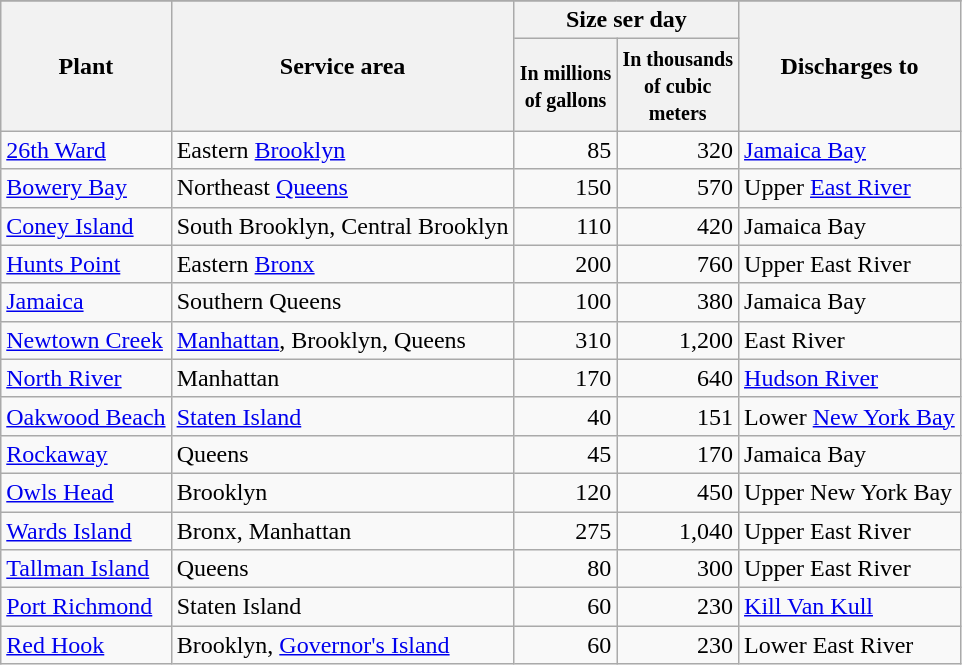<table class="wikitable sortable">
<tr>
</tr>
<tr>
<th rowspan=2>Plant</th>
<th rowspan=2>Service area</th>
<th colspan=2>Size ser day</th>
<th rowspan=2>Discharges to</th>
</tr>
<tr>
<th><small>In millions <br> of gallons</small></th>
<th><small>In thousands <br> of cubic <br> meters</small></th>
</tr>
<tr>
<td><a href='#'>26th Ward</a></td>
<td>Eastern <a href='#'>Brooklyn</a></td>
<td align=right>85</td>
<td align=right>320</td>
<td><a href='#'>Jamaica Bay</a></td>
</tr>
<tr>
<td><a href='#'>Bowery Bay</a></td>
<td>Northeast <a href='#'>Queens</a></td>
<td align=right>150</td>
<td align=right>570</td>
<td>Upper <a href='#'>East River</a></td>
</tr>
<tr>
<td><a href='#'>Coney Island</a></td>
<td>South Brooklyn, Central Brooklyn</td>
<td align=right>110</td>
<td align=right>420</td>
<td>Jamaica Bay</td>
</tr>
<tr>
<td><a href='#'>Hunts Point</a></td>
<td>Eastern <a href='#'>Bronx</a></td>
<td align=right>200</td>
<td align=right>760</td>
<td>Upper East River</td>
</tr>
<tr>
<td><a href='#'>Jamaica</a></td>
<td>Southern Queens</td>
<td align=right>100</td>
<td align=right>380</td>
<td>Jamaica Bay</td>
</tr>
<tr>
<td><a href='#'>Newtown Creek</a></td>
<td><a href='#'>Manhattan</a>, Brooklyn, Queens</td>
<td align=right>310</td>
<td align=right>1,200</td>
<td>East River</td>
</tr>
<tr>
<td><a href='#'>North River</a></td>
<td>Manhattan</td>
<td align=right>170</td>
<td align=right>640</td>
<td><a href='#'>Hudson River</a></td>
</tr>
<tr>
<td><a href='#'>Oakwood Beach</a></td>
<td><a href='#'>Staten Island</a></td>
<td align=right>40</td>
<td align=right>151</td>
<td>Lower <a href='#'>New York Bay</a></td>
</tr>
<tr>
<td><a href='#'>Rockaway</a></td>
<td>Queens</td>
<td align=right>45</td>
<td align=right>170</td>
<td>Jamaica Bay</td>
</tr>
<tr>
<td><a href='#'>Owls Head</a></td>
<td>Brooklyn</td>
<td align=right>120</td>
<td align=right>450</td>
<td>Upper New York Bay</td>
</tr>
<tr>
<td><a href='#'>Wards Island</a></td>
<td>Bronx, Manhattan</td>
<td align=right>275</td>
<td align=right>1,040</td>
<td>Upper East River</td>
</tr>
<tr>
<td><a href='#'>Tallman Island</a></td>
<td>Queens</td>
<td align=right>80</td>
<td align=right>300</td>
<td>Upper East River</td>
</tr>
<tr>
<td><a href='#'>Port Richmond</a></td>
<td>Staten Island</td>
<td align=right>60</td>
<td align=right>230</td>
<td><a href='#'>Kill Van Kull</a></td>
</tr>
<tr>
<td><a href='#'>Red Hook</a></td>
<td>Brooklyn, <a href='#'>Governor's Island</a></td>
<td align=right>60</td>
<td align=right>230</td>
<td>Lower East River</td>
</tr>
</table>
